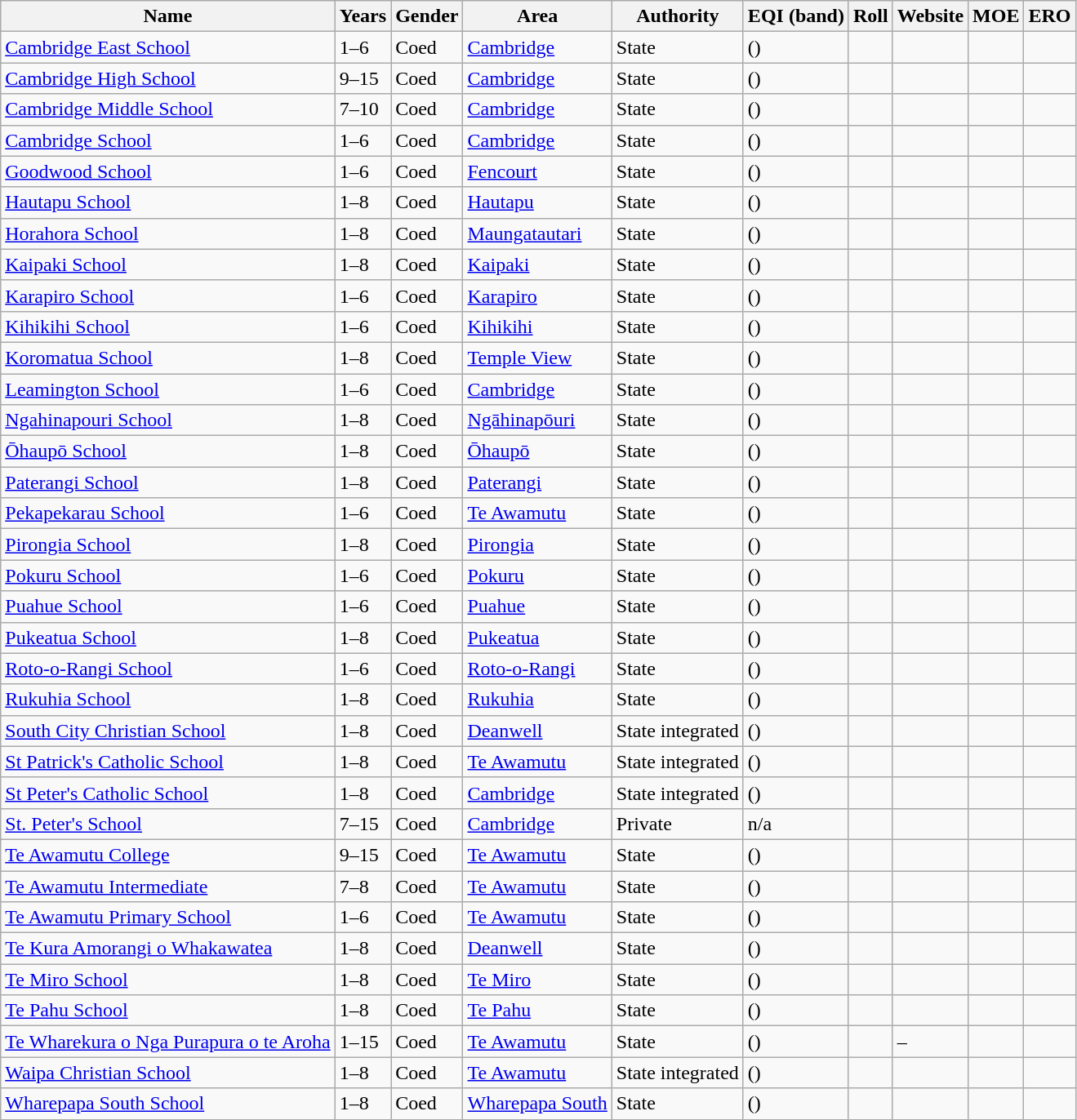<table class="wikitable sortable">
<tr>
<th>Name</th>
<th>Years</th>
<th>Gender</th>
<th>Area</th>
<th>Authority</th>
<th>EQI (band)</th>
<th>Roll</th>
<th>Website</th>
<th>MOE</th>
<th>ERO</th>
</tr>
<tr>
<td><a href='#'>Cambridge East School</a></td>
<td>1–6</td>
<td>Coed</td>
<td><a href='#'>Cambridge</a></td>
<td>State</td>
<td> ()</td>
<td></td>
<td></td>
<td></td>
<td></td>
</tr>
<tr>
<td><a href='#'>Cambridge High School</a></td>
<td>9–15</td>
<td>Coed</td>
<td><a href='#'>Cambridge</a></td>
<td>State</td>
<td> ()</td>
<td></td>
<td></td>
<td></td>
<td></td>
</tr>
<tr>
<td><a href='#'>Cambridge Middle School</a></td>
<td>7–10</td>
<td>Coed</td>
<td><a href='#'>Cambridge</a></td>
<td>State</td>
<td> ()</td>
<td></td>
<td></td>
<td></td>
<td></td>
</tr>
<tr>
<td><a href='#'>Cambridge School</a></td>
<td>1–6</td>
<td>Coed</td>
<td><a href='#'>Cambridge</a></td>
<td>State</td>
<td> ()</td>
<td></td>
<td></td>
<td></td>
<td></td>
</tr>
<tr>
<td><a href='#'>Goodwood School</a></td>
<td>1–6</td>
<td>Coed</td>
<td><a href='#'>Fencourt</a></td>
<td>State</td>
<td> ()</td>
<td></td>
<td></td>
<td></td>
<td></td>
</tr>
<tr>
<td><a href='#'>Hautapu School</a></td>
<td>1–8</td>
<td>Coed</td>
<td><a href='#'>Hautapu</a></td>
<td>State</td>
<td> ()</td>
<td></td>
<td></td>
<td></td>
<td></td>
</tr>
<tr>
<td><a href='#'>Horahora School</a></td>
<td>1–8</td>
<td>Coed</td>
<td><a href='#'>Maungatautari</a></td>
<td>State</td>
<td> ()</td>
<td></td>
<td></td>
<td></td>
<td></td>
</tr>
<tr>
<td><a href='#'>Kaipaki School</a></td>
<td>1–8</td>
<td>Coed</td>
<td><a href='#'>Kaipaki</a></td>
<td>State</td>
<td> ()</td>
<td></td>
<td></td>
<td></td>
<td></td>
</tr>
<tr>
<td><a href='#'>Karapiro School</a></td>
<td>1–6</td>
<td>Coed</td>
<td><a href='#'>Karapiro</a></td>
<td>State</td>
<td> ()</td>
<td></td>
<td></td>
<td></td>
<td></td>
</tr>
<tr>
<td><a href='#'>Kihikihi School</a></td>
<td>1–6</td>
<td>Coed</td>
<td><a href='#'>Kihikihi</a></td>
<td>State</td>
<td> ()</td>
<td></td>
<td></td>
<td></td>
<td></td>
</tr>
<tr>
<td><a href='#'>Koromatua School</a></td>
<td>1–8</td>
<td>Coed</td>
<td><a href='#'>Temple View</a></td>
<td>State</td>
<td> ()</td>
<td></td>
<td></td>
<td></td>
<td></td>
</tr>
<tr>
<td><a href='#'>Leamington School</a></td>
<td>1–6</td>
<td>Coed</td>
<td><a href='#'>Cambridge</a></td>
<td>State</td>
<td> ()</td>
<td></td>
<td></td>
<td></td>
<td></td>
</tr>
<tr>
<td><a href='#'>Ngahinapouri School</a></td>
<td>1–8</td>
<td>Coed</td>
<td><a href='#'>Ngāhinapōuri</a></td>
<td>State</td>
<td> ()</td>
<td></td>
<td></td>
<td></td>
<td></td>
</tr>
<tr>
<td><a href='#'>Ōhaupō School</a></td>
<td>1–8</td>
<td>Coed</td>
<td><a href='#'>Ōhaupō</a></td>
<td>State</td>
<td> ()</td>
<td></td>
<td></td>
<td></td>
<td></td>
</tr>
<tr>
<td><a href='#'>Paterangi School</a></td>
<td>1–8</td>
<td>Coed</td>
<td><a href='#'>Paterangi</a></td>
<td>State</td>
<td> ()</td>
<td></td>
<td></td>
<td></td>
<td></td>
</tr>
<tr>
<td><a href='#'>Pekapekarau School</a></td>
<td>1–6</td>
<td>Coed</td>
<td><a href='#'>Te Awamutu</a></td>
<td>State</td>
<td> ()</td>
<td></td>
<td></td>
<td></td>
<td></td>
</tr>
<tr>
<td><a href='#'>Pirongia School</a></td>
<td>1–8</td>
<td>Coed</td>
<td><a href='#'>Pirongia</a></td>
<td>State</td>
<td> ()</td>
<td></td>
<td></td>
<td></td>
<td></td>
</tr>
<tr>
<td><a href='#'>Pokuru School</a></td>
<td>1–6</td>
<td>Coed</td>
<td><a href='#'>Pokuru</a></td>
<td>State</td>
<td> ()</td>
<td></td>
<td></td>
<td></td>
<td></td>
</tr>
<tr>
<td><a href='#'>Puahue School</a></td>
<td>1–6</td>
<td>Coed</td>
<td><a href='#'>Puahue</a></td>
<td>State</td>
<td> ()</td>
<td></td>
<td></td>
<td></td>
<td></td>
</tr>
<tr>
<td><a href='#'>Pukeatua School</a></td>
<td>1–8</td>
<td>Coed</td>
<td><a href='#'>Pukeatua</a></td>
<td>State</td>
<td> ()</td>
<td></td>
<td></td>
<td></td>
<td></td>
</tr>
<tr>
<td><a href='#'>Roto-o-Rangi School</a></td>
<td>1–6</td>
<td>Coed</td>
<td><a href='#'>Roto-o-Rangi</a></td>
<td>State</td>
<td> ()</td>
<td></td>
<td></td>
<td></td>
<td></td>
</tr>
<tr>
<td><a href='#'>Rukuhia School</a></td>
<td>1–8</td>
<td>Coed</td>
<td><a href='#'>Rukuhia</a></td>
<td>State</td>
<td> ()</td>
<td></td>
<td></td>
<td></td>
<td></td>
</tr>
<tr>
<td><a href='#'>South City Christian School</a></td>
<td>1–8</td>
<td>Coed</td>
<td><a href='#'>Deanwell</a></td>
<td>State integrated</td>
<td> ()</td>
<td></td>
<td></td>
<td></td>
<td></td>
</tr>
<tr>
<td><a href='#'>St Patrick's Catholic School</a></td>
<td>1–8</td>
<td>Coed</td>
<td><a href='#'>Te Awamutu</a></td>
<td>State integrated</td>
<td> ()</td>
<td></td>
<td></td>
<td></td>
<td></td>
</tr>
<tr>
<td><a href='#'>St Peter's Catholic School</a></td>
<td>1–8</td>
<td>Coed</td>
<td><a href='#'>Cambridge</a></td>
<td>State integrated</td>
<td> ()</td>
<td></td>
<td></td>
<td></td>
<td></td>
</tr>
<tr>
<td><a href='#'>St. Peter's School</a></td>
<td>7–15</td>
<td>Coed</td>
<td><a href='#'>Cambridge</a></td>
<td>Private</td>
<td>n/a</td>
<td></td>
<td></td>
<td></td>
<td></td>
</tr>
<tr>
<td><a href='#'>Te Awamutu College</a></td>
<td>9–15</td>
<td>Coed</td>
<td><a href='#'>Te Awamutu</a></td>
<td>State</td>
<td> ()</td>
<td></td>
<td></td>
<td></td>
<td></td>
</tr>
<tr>
<td><a href='#'>Te Awamutu Intermediate</a></td>
<td>7–8</td>
<td>Coed</td>
<td><a href='#'>Te Awamutu</a></td>
<td>State</td>
<td> ()</td>
<td></td>
<td></td>
<td></td>
<td></td>
</tr>
<tr>
<td><a href='#'>Te Awamutu Primary School</a></td>
<td>1–6</td>
<td>Coed</td>
<td><a href='#'>Te Awamutu</a></td>
<td>State</td>
<td> ()</td>
<td></td>
<td></td>
<td></td>
<td></td>
</tr>
<tr>
<td><a href='#'>Te Kura Amorangi o Whakawatea</a></td>
<td>1–8</td>
<td>Coed</td>
<td><a href='#'>Deanwell</a></td>
<td>State</td>
<td> ()</td>
<td></td>
<td></td>
<td></td>
<td></td>
</tr>
<tr>
<td><a href='#'>Te Miro School</a></td>
<td>1–8</td>
<td>Coed</td>
<td><a href='#'>Te Miro</a></td>
<td>State</td>
<td> ()</td>
<td></td>
<td></td>
<td></td>
<td></td>
</tr>
<tr>
<td><a href='#'>Te Pahu School</a></td>
<td>1–8</td>
<td>Coed</td>
<td><a href='#'>Te Pahu</a></td>
<td>State</td>
<td> ()</td>
<td></td>
<td></td>
<td></td>
<td></td>
</tr>
<tr>
<td><a href='#'>Te Wharekura o Nga Purapura o te Aroha</a></td>
<td>1–15</td>
<td>Coed</td>
<td><a href='#'>Te Awamutu</a></td>
<td>State</td>
<td> ()</td>
<td></td>
<td>–</td>
<td></td>
<td></td>
</tr>
<tr>
<td><a href='#'>Waipa Christian School</a></td>
<td>1–8</td>
<td>Coed</td>
<td><a href='#'>Te Awamutu</a></td>
<td>State integrated</td>
<td> ()</td>
<td></td>
<td></td>
<td></td>
<td></td>
</tr>
<tr>
<td><a href='#'>Wharepapa South School</a></td>
<td>1–8</td>
<td>Coed</td>
<td><a href='#'>Wharepapa South</a></td>
<td>State</td>
<td> ()</td>
<td></td>
<td></td>
<td></td>
<td></td>
</tr>
</table>
